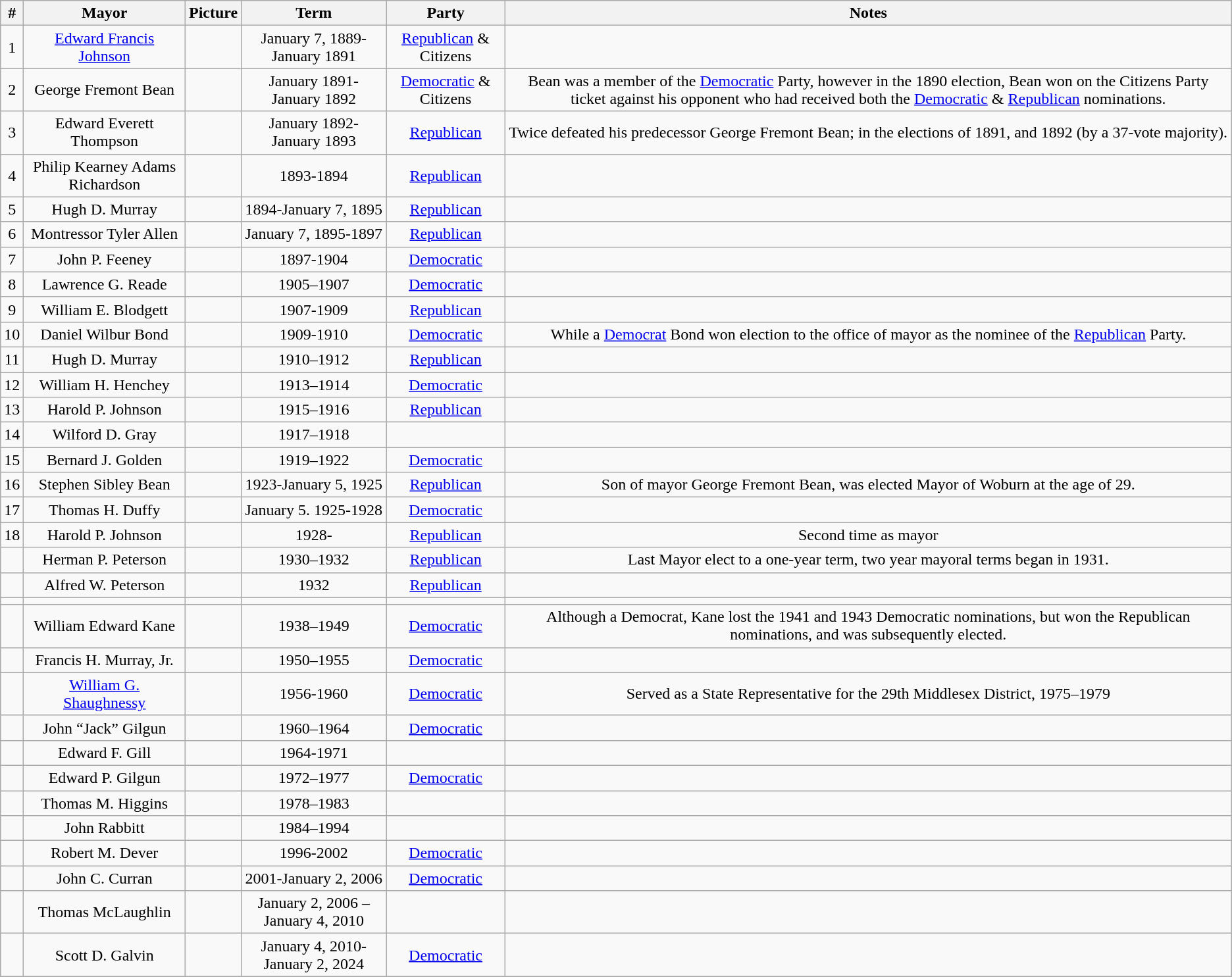<table class=wikitable style="text-align:center">
<tr>
<th>#</th>
<th>Mayor</th>
<th>Picture</th>
<th>Term</th>
<th>Party</th>
<th>Notes</th>
</tr>
<tr>
<td>1</td>
<td><a href='#'>Edward Francis Johnson</a></td>
<td></td>
<td>January 7, 1889-January 1891</td>
<td><a href='#'>Republican</a> & Citizens</td>
<td></td>
</tr>
<tr>
<td>2</td>
<td>George Fremont Bean</td>
<td></td>
<td>January 1891-January 1892</td>
<td><a href='#'>Democratic</a> & Citizens</td>
<td>Bean was a member of the <a href='#'>Democratic</a> Party, however in the 1890 election, Bean won on the Citizens Party ticket against his opponent who had received both the <a href='#'>Democratic</a> & <a href='#'>Republican</a> nominations.</td>
</tr>
<tr>
<td>3</td>
<td>Edward Everett Thompson</td>
<td></td>
<td>January 1892-January 1893</td>
<td><a href='#'>Republican</a></td>
<td>Twice defeated his predecessor George Fremont Bean; in the elections of 1891, and 1892 (by a 37-vote majority).</td>
</tr>
<tr>
<td>4</td>
<td>Philip Kearney Adams Richardson</td>
<td></td>
<td>1893-1894</td>
<td><a href='#'>Republican</a></td>
<td></td>
</tr>
<tr>
<td>5</td>
<td>Hugh D. Murray</td>
<td></td>
<td>1894-January 7, 1895</td>
<td><a href='#'>Republican</a></td>
<td></td>
</tr>
<tr>
<td>6</td>
<td>Montressor Tyler Allen</td>
<td></td>
<td>January 7, 1895-1897</td>
<td><a href='#'>Republican</a></td>
<td></td>
</tr>
<tr>
<td>7</td>
<td>John P. Feeney</td>
<td></td>
<td>1897-1904</td>
<td><a href='#'>Democratic</a></td>
<td></td>
</tr>
<tr>
<td>8</td>
<td>Lawrence G. Reade</td>
<td></td>
<td>1905–1907</td>
<td><a href='#'>Democratic</a></td>
<td></td>
</tr>
<tr>
<td>9</td>
<td>William E. Blodgett</td>
<td></td>
<td>1907-1909</td>
<td><a href='#'>Republican</a></td>
<td></td>
</tr>
<tr>
<td>10</td>
<td>Daniel Wilbur Bond</td>
<td></td>
<td>1909-1910</td>
<td><a href='#'>Democratic</a></td>
<td>While a <a href='#'>Democrat</a> Bond won election to the office of mayor as the nominee of the <a href='#'>Republican</a> Party.</td>
</tr>
<tr>
<td>11</td>
<td>Hugh D. Murray</td>
<td></td>
<td>1910–1912</td>
<td><a href='#'>Republican</a></td>
<td></td>
</tr>
<tr>
<td>12</td>
<td>William H. Henchey</td>
<td></td>
<td>1913–1914</td>
<td><a href='#'>Democratic</a></td>
<td></td>
</tr>
<tr>
<td>13</td>
<td>Harold P. Johnson</td>
<td></td>
<td>1915–1916</td>
<td><a href='#'>Republican</a></td>
<td></td>
</tr>
<tr>
<td>14</td>
<td>Wilford D. Gray</td>
<td></td>
<td>1917–1918</td>
<td></td>
<td></td>
</tr>
<tr>
<td>15</td>
<td>Bernard J. Golden</td>
<td></td>
<td>1919–1922</td>
<td><a href='#'>Democratic</a></td>
<td></td>
</tr>
<tr>
<td>16</td>
<td>Stephen Sibley Bean</td>
<td></td>
<td>1923-January 5, 1925</td>
<td><a href='#'>Republican</a></td>
<td>Son of mayor George Fremont Bean, was elected Mayor of Woburn at the age of 29.</td>
</tr>
<tr>
<td>17</td>
<td>Thomas H. Duffy</td>
<td></td>
<td>January 5. 1925-1928</td>
<td><a href='#'>Democratic</a></td>
<td></td>
</tr>
<tr>
<td>18</td>
<td>Harold P. Johnson</td>
<td></td>
<td>1928-</td>
<td><a href='#'>Republican</a></td>
<td>Second time as mayor</td>
</tr>
<tr>
<td></td>
<td>Herman P. Peterson</td>
<td></td>
<td>1930–1932</td>
<td><a href='#'>Republican</a></td>
<td>Last Mayor elect to a one-year term, two year mayoral terms began in 1931.</td>
</tr>
<tr>
<td></td>
<td>Alfred W. Peterson</td>
<td></td>
<td>1932</td>
<td><a href='#'>Republican</a></td>
<td></td>
</tr>
<tr>
<td></td>
<td></td>
<td></td>
<td></td>
<td></td>
<td></td>
</tr>
<tr>
</tr>
<tr>
<td></td>
<td>William Edward Kane</td>
<td></td>
<td>1938–1949</td>
<td><a href='#'>Democratic</a></td>
<td>Although a Democrat, Kane lost the 1941 and 1943 Democratic nominations, but won the Republican nominations, and was subsequently elected.</td>
</tr>
<tr>
<td></td>
<td>Francis H. Murray, Jr.</td>
<td></td>
<td>1950–1955</td>
<td><a href='#'>Democratic</a></td>
<td></td>
</tr>
<tr>
<td></td>
<td><a href='#'>William G. Shaughnessy</a></td>
<td></td>
<td>1956-1960</td>
<td><a href='#'>Democratic</a></td>
<td>Served as a State Representative for the 29th Middlesex District, 1975–1979</td>
</tr>
<tr>
<td></td>
<td>John “Jack” Gilgun</td>
<td></td>
<td>1960–1964</td>
<td><a href='#'>Democratic</a></td>
<td></td>
</tr>
<tr>
<td></td>
<td>Edward F. Gill</td>
<td></td>
<td>1964-1971</td>
<td></td>
<td></td>
</tr>
<tr>
<td></td>
<td>Edward P. Gilgun</td>
<td></td>
<td>1972–1977</td>
<td><a href='#'>Democratic</a></td>
<td></td>
</tr>
<tr>
<td></td>
<td>Thomas M. Higgins</td>
<td></td>
<td>1978–1983</td>
<td></td>
<td></td>
</tr>
<tr>
<td></td>
<td>John Rabbitt</td>
<td></td>
<td>1984–1994</td>
<td></td>
<td></td>
</tr>
<tr>
<td></td>
<td>Robert M. Dever</td>
<td></td>
<td>1996-2002</td>
<td><a href='#'>Democratic</a></td>
<td></td>
</tr>
<tr>
<td></td>
<td>John C. Curran</td>
<td></td>
<td>2001-January 2, 2006</td>
<td><a href='#'>Democratic</a></td>
<td></td>
</tr>
<tr>
<td></td>
<td>Thomas McLaughlin</td>
<td></td>
<td>January 2, 2006 – January 4, 2010</td>
<td></td>
<td></td>
</tr>
<tr>
<td></td>
<td>Scott D. Galvin</td>
<td></td>
<td>January 4, 2010- January 2, 2024</td>
<td><a href='#'>Democratic</a></td>
<td></td>
</tr>
<tr>
</tr>
</table>
